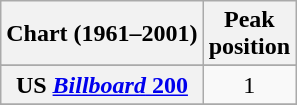<table class="wikitable sortable plainrowheaders">
<tr>
<th scope="col">Chart (1961–2001)</th>
<th scope="col">Peak<br>position</th>
</tr>
<tr>
</tr>
<tr>
<th scope="row">US <a href='#'><em>Billboard</em> 200</a></th>
<td align="center">1</td>
</tr>
<tr>
</tr>
</table>
